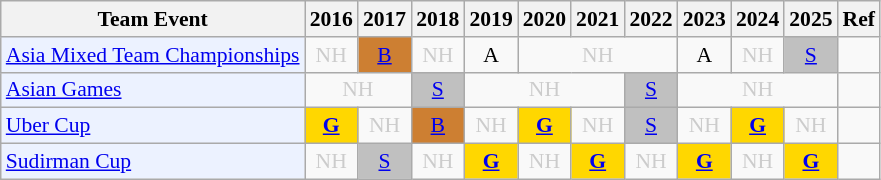<table class="wikitable" style="font-size: 90%; text-align:center">
<tr>
<th>Team Event</th>
<th>2016</th>
<th>2017</th>
<th>2018</th>
<th>2019</th>
<th>2020</th>
<th>2021</th>
<th>2022</th>
<th>2023</th>
<th>2024</th>
<th>2025</th>
<th>Ref</th>
</tr>
<tr>
<td bgcolor="#ECF2FF"; align="left"><a href='#'>Asia Mixed Team Championships</a></td>
<td style=color:#ccc>NH</td>
<td bgcolor=CD7F32><a href='#'>B</a></td>
<td style=color:#ccc>NH</td>
<td>A</td>
<td colspan="3" style=color:#ccc>NH</td>
<td>A</td>
<td style=color:#ccc>NH</td>
<td bgcolor=silver><a href='#'>S</a></td>
<td></td>
</tr>
<tr>
<td bgcolor="#ECF2FF"; align="left"><a href='#'>Asian Games</a></td>
<td colspan="2" style=color:#ccc>NH</td>
<td bgcolor=silver><a href='#'>S</a></td>
<td colspan="3" style=color:#ccc>NH</td>
<td bgcolor=silver><a href='#'>S</a></td>
<td colspan="3" style=color:#ccc>NH</td>
<td></td>
</tr>
<tr>
<td bgcolor="#ECF2FF"; align="left"><a href='#'>Uber Cup</a></td>
<td bgcolor=gold><a href='#'><strong>G</strong></a></td>
<td style=color:#ccc>NH</td>
<td bgcolor=CD7F32><a href='#'>B</a></td>
<td style=color:#ccc>NH</td>
<td bgcolor=gold><a href='#'><strong>G</strong></a></td>
<td style=color:#ccc>NH</td>
<td bgcolor=silver><a href='#'>S</a></td>
<td style=color:#ccc>NH</td>
<td bgcolor=gold><a href='#'><strong>G</strong></a></td>
<td style=color:#ccc>NH</td>
<td></td>
</tr>
<tr>
<td bgcolor="#ECF2FF"; align="left"><a href='#'>Sudirman Cup</a></td>
<td style=color:#ccc>NH</td>
<td bgcolor=silver><a href='#'>S</a></td>
<td style=color:#ccc>NH</td>
<td bgcolor=gold><a href='#'><strong>G</strong></a></td>
<td style=color:#ccc>NH</td>
<td bgcolor=gold><a href='#'><strong>G</strong></a></td>
<td style=color:#ccc>NH</td>
<td bgcolor=gold><a href='#'><strong>G</strong></a></td>
<td style=color:#ccc>NH</td>
<td bgcolor=gold><a href='#'><strong>G</strong></a></td>
<td></td>
</tr>
</table>
